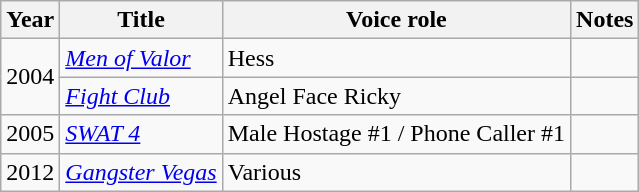<table class="wikitable sortable">
<tr>
<th>Year</th>
<th>Title</th>
<th>Voice role</th>
<th class="unsortable">Notes</th>
</tr>
<tr>
<td rowspan=2>2004</td>
<td><em><a href='#'>Men of Valor</a></em></td>
<td>Hess</td>
<td></td>
</tr>
<tr>
<td><em><a href='#'>Fight Club</a></em></td>
<td>Angel Face Ricky</td>
<td></td>
</tr>
<tr>
<td>2005</td>
<td><em><a href='#'>SWAT 4</a></em></td>
<td>Male Hostage #1 / Phone Caller #1</td>
<td></td>
</tr>
<tr>
<td>2012</td>
<td><em><a href='#'>Gangster Vegas</a></em></td>
<td>Various</td>
<td></td>
</tr>
</table>
